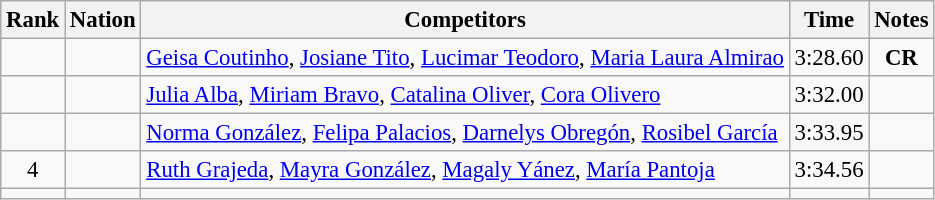<table class="wikitable sortable" style="text-align:center; font-size:95%">
<tr>
<th>Rank</th>
<th>Nation</th>
<th>Competitors</th>
<th>Time</th>
<th>Notes</th>
</tr>
<tr>
<td></td>
<td align=left></td>
<td align=left><a href='#'>Geisa Coutinho</a>, <a href='#'>Josiane Tito</a>, <a href='#'>Lucimar Teodoro</a>, <a href='#'>Maria Laura Almirao</a></td>
<td>3:28.60</td>
<td><strong>CR</strong></td>
</tr>
<tr>
<td></td>
<td align=left></td>
<td align=left><a href='#'>Julia Alba</a>, <a href='#'>Miriam Bravo</a>, <a href='#'>Catalina Oliver</a>, <a href='#'>Cora Olivero</a></td>
<td>3:32.00</td>
<td></td>
</tr>
<tr>
<td></td>
<td align=left></td>
<td align=left><a href='#'>Norma González</a>, <a href='#'>Felipa Palacios</a>, <a href='#'>Darnelys Obregón</a>, <a href='#'>Rosibel García</a></td>
<td>3:33.95</td>
<td></td>
</tr>
<tr>
<td>4</td>
<td align=left></td>
<td align=left><a href='#'>Ruth Grajeda</a>, <a href='#'>Mayra González</a>, <a href='#'>Magaly Yánez</a>, <a href='#'>María Pantoja</a></td>
<td>3:34.56</td>
<td></td>
</tr>
<tr>
<td></td>
<td align=left></td>
<td align=left></td>
<td></td>
<td></td>
</tr>
</table>
